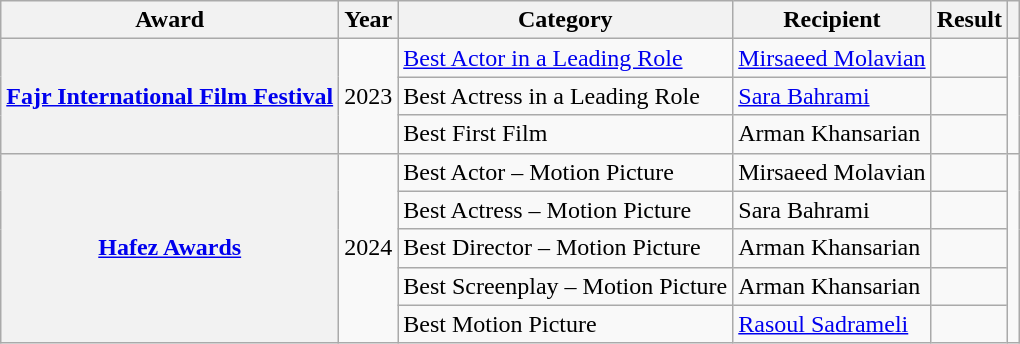<table class="wikitable sortable plainrowheaders">
<tr>
<th scope="col">Award</th>
<th scope="col">Year</th>
<th scope="col">Category</th>
<th scope="col">Recipient</th>
<th scope="col">Result</th>
<th class="unsortable" scope="col"></th>
</tr>
<tr>
<th rowspan="3" scope="row"><a href='#'>Fajr International Film Festival</a></th>
<td rowspan="3">2023</td>
<td><a href='#'>Best Actor in a Leading Role</a></td>
<td><a href='#'>Mirsaeed Molavian</a></td>
<td></td>
<td rowspan="3"></td>
</tr>
<tr>
<td>Best Actress in a Leading Role</td>
<td><a href='#'>Sara Bahrami</a></td>
<td></td>
</tr>
<tr>
<td>Best First Film</td>
<td>Arman Khansarian</td>
<td></td>
</tr>
<tr>
<th rowspan="5" scope="row"><a href='#'>Hafez Awards</a></th>
<td rowspan="5">2024</td>
<td>Best Actor – Motion Picture</td>
<td>Mirsaeed Molavian</td>
<td></td>
<td rowspan="5"></td>
</tr>
<tr>
<td>Best Actress – Motion Picture</td>
<td>Sara Bahrami</td>
<td></td>
</tr>
<tr>
<td>Best Director – Motion Picture</td>
<td>Arman Khansarian</td>
<td></td>
</tr>
<tr>
<td>Best Screenplay – Motion Picture</td>
<td>Arman Khansarian</td>
<td></td>
</tr>
<tr>
<td>Best Motion Picture</td>
<td><a href='#'>Rasoul Sadrameli</a></td>
<td></td>
</tr>
</table>
